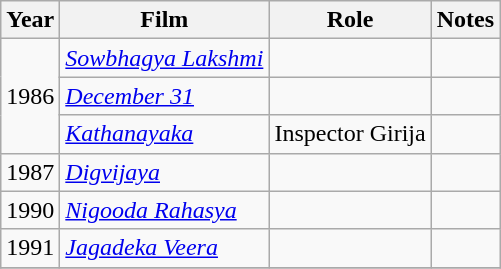<table class="wikitable sortable">
<tr>
<th>Year</th>
<th>Film</th>
<th>Role</th>
<th class="unsortable">Notes</th>
</tr>
<tr>
<td rowspan=3>1986</td>
<td><em><a href='#'>Sowbhagya Lakshmi</a></em></td>
<td></td>
<td></td>
</tr>
<tr>
<td><em><a href='#'>December 31</a></em></td>
<td></td>
<td></td>
</tr>
<tr>
<td><em><a href='#'>Kathanayaka</a></em></td>
<td>Inspector Girija</td>
<td></td>
</tr>
<tr>
<td>1987</td>
<td><em><a href='#'>Digvijaya</a></em></td>
<td></td>
<td></td>
</tr>
<tr>
<td>1990</td>
<td><em><a href='#'>Nigooda Rahasya</a></em></td>
<td></td>
<td></td>
</tr>
<tr>
<td>1991</td>
<td><em><a href='#'>Jagadeka Veera</a></em></td>
<td></td>
<td></td>
</tr>
<tr>
</tr>
</table>
